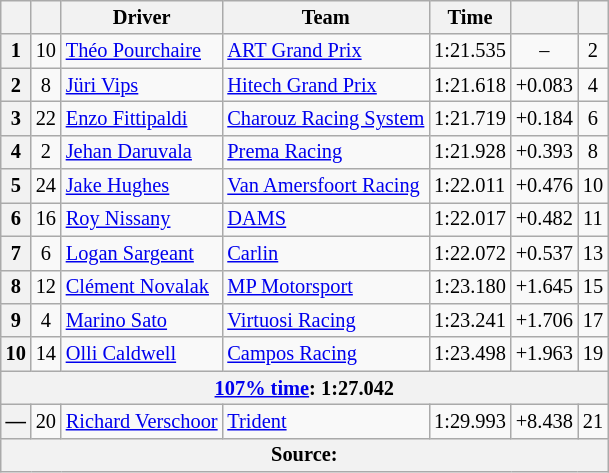<table class="wikitable" style="font-size:85%">
<tr>
<th scope="col"></th>
<th scope="col"></th>
<th scope="col">Driver</th>
<th scope="col">Team</th>
<th scope="col">Time</th>
<th scope="col"></th>
<th scope="col"></th>
</tr>
<tr>
<th scope="row">1</th>
<td align="center">10</td>
<td> <a href='#'>Théo Pourchaire</a></td>
<td><a href='#'>ART Grand Prix</a></td>
<td>1:21.535</td>
<td align="center">–</td>
<td align="center">2</td>
</tr>
<tr>
<th scope="row">2</th>
<td align="center">8</td>
<td> <a href='#'>Jüri Vips</a></td>
<td><a href='#'>Hitech Grand Prix</a></td>
<td>1:21.618</td>
<td align="center">+0.083</td>
<td align="center">4</td>
</tr>
<tr>
<th scope="row">3</th>
<td align="center">22</td>
<td> <a href='#'>Enzo Fittipaldi</a></td>
<td><a href='#'>Charouz Racing System</a></td>
<td>1:21.719</td>
<td align="center">+0.184</td>
<td align="center">6</td>
</tr>
<tr>
<th scope="row">4</th>
<td align="center">2</td>
<td> <a href='#'>Jehan Daruvala</a></td>
<td><a href='#'>Prema Racing</a></td>
<td>1:21.928</td>
<td align="center">+0.393</td>
<td align="center">8</td>
</tr>
<tr>
<th scope="row">5</th>
<td align="center">24</td>
<td> <a href='#'>Jake Hughes</a></td>
<td><a href='#'>Van Amersfoort Racing</a></td>
<td>1:22.011</td>
<td align="center">+0.476</td>
<td align="center">10</td>
</tr>
<tr>
<th scope="row">6</th>
<td align="center">16</td>
<td> <a href='#'>Roy Nissany</a></td>
<td><a href='#'>DAMS</a></td>
<td>1:22.017</td>
<td align="center">+0.482</td>
<td align="center">11</td>
</tr>
<tr>
<th scope="row">7</th>
<td align="center">6</td>
<td> <a href='#'>Logan Sargeant</a></td>
<td><a href='#'>Carlin</a></td>
<td>1:22.072</td>
<td align="center">+0.537</td>
<td align="center">13</td>
</tr>
<tr>
<th scope="row">8</th>
<td align="center">12</td>
<td> <a href='#'>Clément Novalak</a></td>
<td><a href='#'>MP Motorsport</a></td>
<td>1:23.180</td>
<td align="center">+1.645</td>
<td align="center">15</td>
</tr>
<tr>
<th scope="row">9</th>
<td align="center">4</td>
<td> <a href='#'>Marino Sato</a></td>
<td><a href='#'>Virtuosi Racing</a></td>
<td>1:23.241</td>
<td align="center">+1.706</td>
<td align="center">17</td>
</tr>
<tr>
<th scope="row">10</th>
<td align="center">14</td>
<td> <a href='#'>Olli Caldwell</a></td>
<td><a href='#'>Campos Racing</a></td>
<td>1:23.498</td>
<td align="center">+1.963</td>
<td align="center">19</td>
</tr>
<tr>
<th colspan="7"><a href='#'>107% time</a>: 1:27.042</th>
</tr>
<tr>
<th>—</th>
<td align="center">20</td>
<td> <a href='#'>Richard Verschoor</a></td>
<td><a href='#'>Trident</a></td>
<td>1:29.993</td>
<td align="center">+8.438</td>
<td align="center">21</td>
</tr>
<tr>
<th colspan="7">Source:</th>
</tr>
</table>
